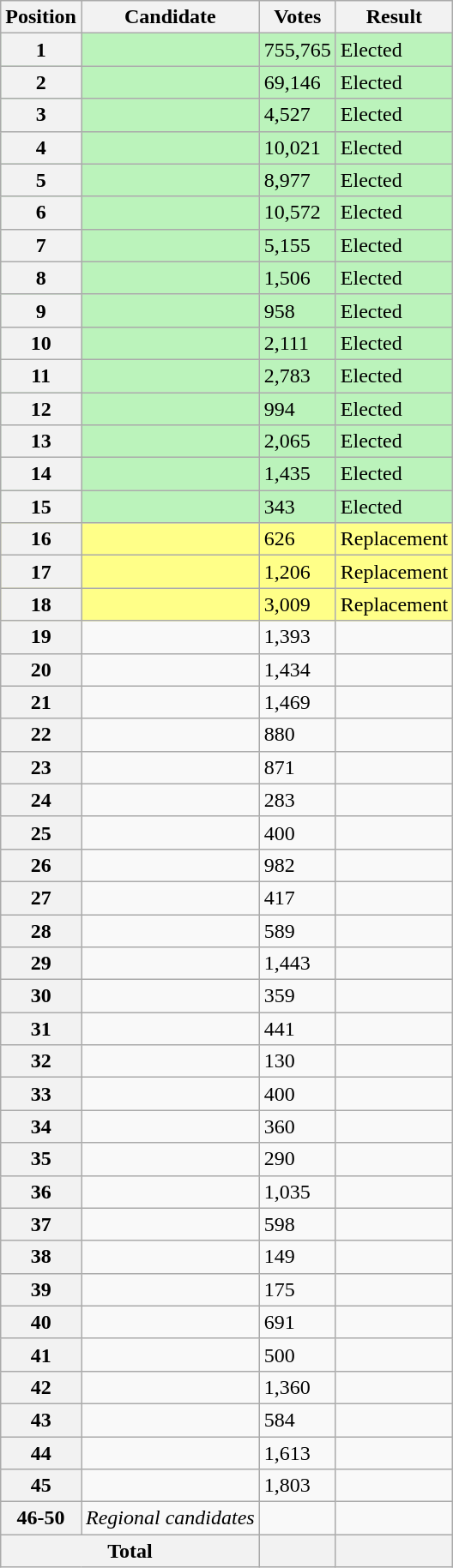<table class="wikitable sortable col3right">
<tr>
<th scope="col">Position</th>
<th scope="col">Candidate</th>
<th scope="col">Votes</th>
<th scope="col">Result</th>
</tr>
<tr bgcolor=bbf3bb>
<th scope="row">1</th>
<td></td>
<td>755,765</td>
<td>Elected</td>
</tr>
<tr bgcolor=bbf3bb>
<th scope="row">2</th>
<td></td>
<td>69,146</td>
<td>Elected</td>
</tr>
<tr bgcolor=bbf3bb>
<th scope="row">3</th>
<td></td>
<td>4,527</td>
<td>Elected</td>
</tr>
<tr bgcolor=bbf3bb>
<th scope="row">4</th>
<td></td>
<td>10,021</td>
<td>Elected</td>
</tr>
<tr bgcolor=bbf3bb>
<th scope="row">5</th>
<td></td>
<td>8,977</td>
<td>Elected</td>
</tr>
<tr bgcolor=bbf3bb>
<th scope="row">6</th>
<td></td>
<td>10,572</td>
<td>Elected</td>
</tr>
<tr bgcolor=bbf3bb>
<th scope="row">7</th>
<td></td>
<td>5,155</td>
<td>Elected</td>
</tr>
<tr bgcolor=bbf3bb>
<th scope="row">8</th>
<td></td>
<td>1,506</td>
<td>Elected</td>
</tr>
<tr bgcolor=bbf3bb>
<th scope="row">9</th>
<td></td>
<td>958</td>
<td>Elected</td>
</tr>
<tr bgcolor=bbf3bb>
<th scope="row">10</th>
<td></td>
<td>2,111</td>
<td>Elected</td>
</tr>
<tr bgcolor=bbf3bb>
<th scope="row">11</th>
<td></td>
<td>2,783</td>
<td>Elected</td>
</tr>
<tr bgcolor=bbf3bb>
<th scope="row">12</th>
<td></td>
<td>994</td>
<td>Elected</td>
</tr>
<tr bgcolor=bbf3bb>
<th scope="row">13</th>
<td></td>
<td>2,065</td>
<td>Elected</td>
</tr>
<tr bgcolor=bbf3bb>
<th scope="row">14</th>
<td></td>
<td>1,435</td>
<td>Elected</td>
</tr>
<tr bgcolor=bbf3bb>
<th scope="row">15</th>
<td></td>
<td>343</td>
<td>Elected</td>
</tr>
<tr bgcolor=#FF8>
<th scope="row">16</th>
<td></td>
<td>626</td>
<td>Replacement</td>
</tr>
<tr bgcolor=#FF8>
<th scope="row">17</th>
<td></td>
<td>1,206</td>
<td>Replacement</td>
</tr>
<tr bgcolor=#FF8>
<th scope="row">18</th>
<td></td>
<td>3,009</td>
<td>Replacement</td>
</tr>
<tr>
<th scope="row">19</th>
<td></td>
<td>1,393</td>
<td></td>
</tr>
<tr>
<th scope="row">20</th>
<td></td>
<td>1,434</td>
<td></td>
</tr>
<tr>
<th scope="row">21</th>
<td></td>
<td>1,469</td>
<td></td>
</tr>
<tr>
<th scope="row">22</th>
<td></td>
<td>880</td>
<td></td>
</tr>
<tr>
<th scope="row">23</th>
<td></td>
<td>871</td>
<td></td>
</tr>
<tr>
<th scope="row">24</th>
<td></td>
<td>283</td>
<td></td>
</tr>
<tr>
<th scope="row">25</th>
<td></td>
<td>400</td>
<td></td>
</tr>
<tr>
<th scope="row">26</th>
<td></td>
<td>982</td>
<td></td>
</tr>
<tr>
<th scope="row">27</th>
<td></td>
<td>417</td>
<td></td>
</tr>
<tr>
<th scope="row">28</th>
<td></td>
<td>589</td>
<td></td>
</tr>
<tr>
<th scope="row">29</th>
<td></td>
<td>1,443</td>
<td></td>
</tr>
<tr>
<th scope="row">30</th>
<td></td>
<td>359</td>
<td></td>
</tr>
<tr>
<th scope="row">31</th>
<td></td>
<td>441</td>
<td></td>
</tr>
<tr>
<th scope="row">32</th>
<td></td>
<td>130</td>
<td></td>
</tr>
<tr>
<th scope="row">33</th>
<td></td>
<td>400</td>
<td></td>
</tr>
<tr>
<th scope="row">34</th>
<td></td>
<td>360</td>
<td></td>
</tr>
<tr>
<th scope="row">35</th>
<td></td>
<td>290</td>
<td></td>
</tr>
<tr>
<th scope="row">36</th>
<td></td>
<td>1,035</td>
<td></td>
</tr>
<tr>
<th scope="row">37</th>
<td></td>
<td>598</td>
<td></td>
</tr>
<tr>
<th scope="row">38</th>
<td></td>
<td>149</td>
<td></td>
</tr>
<tr>
<th scope="row">39</th>
<td></td>
<td>175</td>
<td></td>
</tr>
<tr>
<th scope="row">40</th>
<td></td>
<td>691</td>
<td></td>
</tr>
<tr>
<th scope="row">41</th>
<td></td>
<td>500</td>
<td></td>
</tr>
<tr>
<th scope="row">42</th>
<td></td>
<td>1,360</td>
<td></td>
</tr>
<tr>
<th scope="row">43</th>
<td></td>
<td>584</td>
<td></td>
</tr>
<tr>
<th scope="row">44</th>
<td></td>
<td>1,613</td>
<td></td>
</tr>
<tr>
<th scope="row">45</th>
<td></td>
<td>1,803</td>
<td></td>
</tr>
<tr>
<th scope="row">46-50</th>
<td><em>Regional candidates</em></td>
<td></td>
<td></td>
</tr>
<tr class="sortbottom">
<th scope="row" colspan="2">Total</th>
<th></th>
<th></th>
</tr>
</table>
